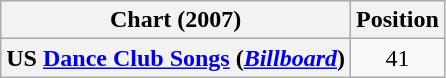<table class="wikitable plainrowheaders" style="text-align:center">
<tr>
<th scope="col">Chart (2007)</th>
<th scope="col">Position</th>
</tr>
<tr>
<th scope="row">US <a href='#'>Dance Club Songs</a> (<em><a href='#'>Billboard</a></em>)</th>
<td style="text-align:center;">41</td>
</tr>
</table>
